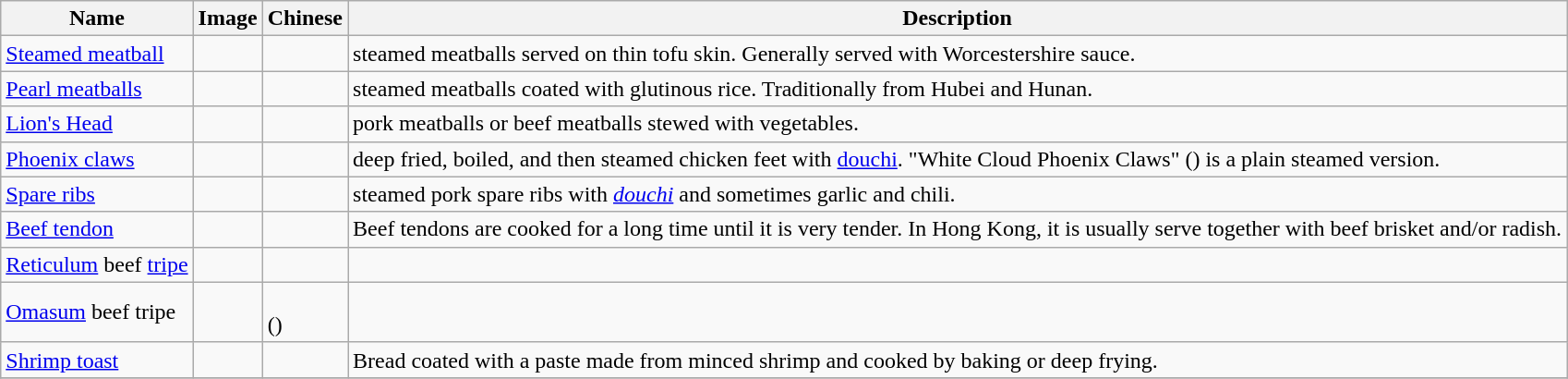<table class="wikitable collapsible">
<tr>
<th>Name</th>
<th>Image</th>
<th>Chinese</th>
<th>Description</th>
</tr>
<tr>
<td><a href='#'>Steamed meatball</a></td>
<td></td>
<td></td>
<td>steamed meatballs served on thin tofu skin. Generally served with Worcestershire sauce. </td>
</tr>
<tr>
<td><a href='#'>Pearl meatballs</a></td>
<td></td>
<td></td>
<td>steamed meatballs coated with glutinous rice. Traditionally from  Hubei and Hunan.</td>
</tr>
<tr>
<td><a href='#'>Lion's Head</a></td>
<td></td>
<td></td>
<td>pork meatballs or beef meatballs stewed with vegetables.</td>
</tr>
<tr>
<td><a href='#'>Phoenix claws</a></td>
<td></td>
<td></td>
<td>deep fried, boiled, and then steamed chicken feet with <a href='#'>douchi</a>. "White Cloud Phoenix Claws" () is a plain steamed version.</td>
</tr>
<tr>
<td><a href='#'>Spare ribs</a></td>
<td></td>
<td></td>
<td>steamed pork spare ribs with <em><a href='#'>douchi</a></em> and sometimes garlic and chili.</td>
</tr>
<tr>
<td><a href='#'>Beef tendon</a></td>
<td></td>
<td></td>
<td>Beef tendons are cooked for a long time until it is very tender.  In Hong Kong, it is usually serve together with beef brisket and/or radish.</td>
</tr>
<tr>
<td><a href='#'>Reticulum</a> beef <a href='#'>tripe</a></td>
<td></td>
<td></td>
<td></td>
</tr>
<tr>
<td><a href='#'>Omasum</a> beef tripe</td>
<td></td>
<td><br>()</td>
<td></td>
</tr>
<tr>
<td><a href='#'>Shrimp toast</a></td>
<td></td>
<td></td>
<td>Bread coated with a paste made from minced shrimp and cooked by baking or deep frying.</td>
</tr>
<tr>
</tr>
</table>
